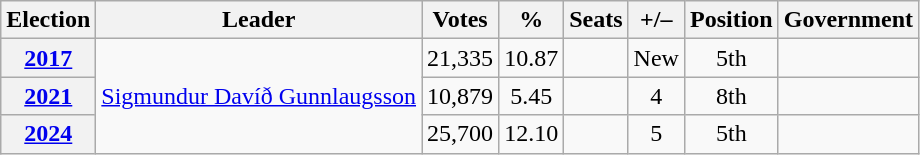<table class=wikitable style="text-align: center;">
<tr>
<th>Election</th>
<th>Leader</th>
<th>Votes</th>
<th>%</th>
<th>Seats</th>
<th>+/–</th>
<th>Position</th>
<th>Government</th>
</tr>
<tr>
<th><a href='#'>2017</a></th>
<td rowspan=3><a href='#'>Sigmundur Davíð Gunnlaugsson</a></td>
<td>21,335</td>
<td>10.87</td>
<td></td>
<td>New</td>
<td> 5th</td>
<td></td>
</tr>
<tr>
<th><a href='#'>2021</a></th>
<td>10,879</td>
<td>5.45</td>
<td></td>
<td> 4</td>
<td> 8th</td>
<td></td>
</tr>
<tr>
<th><a href='#'>2024</a></th>
<td>25,700</td>
<td>12.10</td>
<td></td>
<td> 5</td>
<td> 5th</td>
<td></td>
</tr>
</table>
